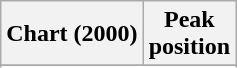<table class="wikitable sortable plainrowheaders" style="text-align:center">
<tr>
<th scope="col">Chart (2000)</th>
<th scope="col">Peak<br>position</th>
</tr>
<tr>
</tr>
<tr>
</tr>
<tr>
</tr>
</table>
